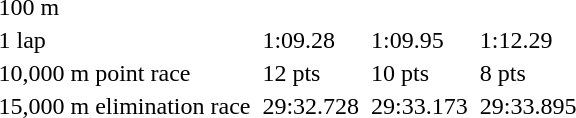<table>
<tr>
<td>100 m<br></td>
<td colspan=2></td>
<td colspan=2></td>
<td colspan=2></td>
</tr>
<tr>
<td>1 lap<br></td>
<td></td>
<td>1:09.28</td>
<td></td>
<td>1:09.95</td>
<td></td>
<td>1:12.29</td>
</tr>
<tr>
<td>10,000 m point race<br></td>
<td></td>
<td>12 pts</td>
<td></td>
<td>10 pts</td>
<td></td>
<td>8 pts</td>
</tr>
<tr>
<td>15,000 m elimination race<br></td>
<td></td>
<td>29:32.728</td>
<td></td>
<td>29:33.173</td>
<td></td>
<td>29:33.895</td>
</tr>
</table>
